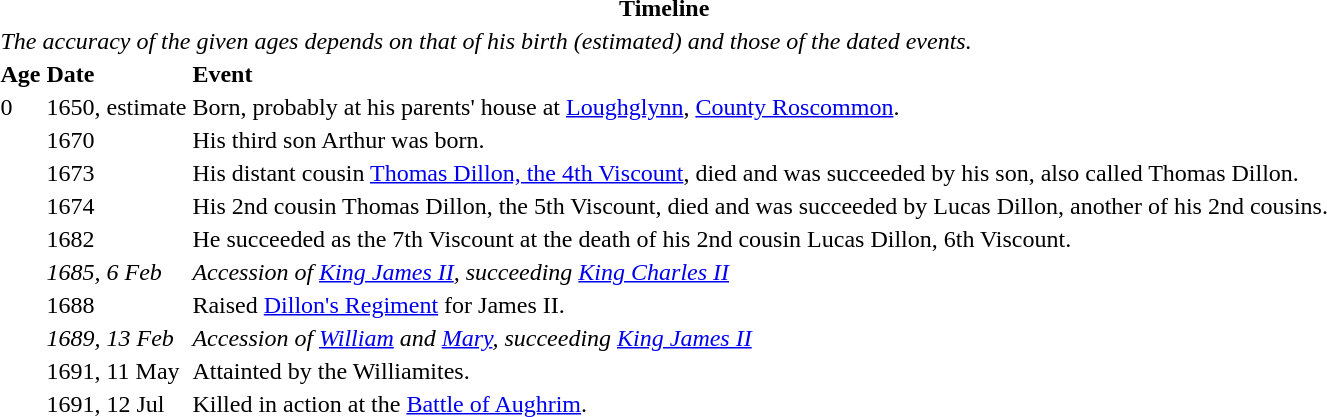<table>
<tr>
<th colspan=3>Timeline</th>
</tr>
<tr>
<td colspan=3><em>The accuracy of the given ages depends on that of his birth (estimated) and those of the dated events.</em></td>
</tr>
<tr>
<th align="left">Age</th>
<th align="left">Date</th>
<th align="left">Event</th>
</tr>
<tr>
<td>0</td>
<td>1650, estimate</td>
<td>Born, probably at his parents' house at <a href='#'>Loughglynn</a>, <a href='#'>County Roscommon</a>.</td>
</tr>
<tr>
<td></td>
<td>1670</td>
<td>His third son Arthur was born.</td>
</tr>
<tr>
<td></td>
<td>1673</td>
<td>His distant cousin <a href='#'>Thomas Dillon, the 4th Viscount</a>, died and was succeeded by his son, also called Thomas Dillon.</td>
</tr>
<tr>
<td></td>
<td>1674</td>
<td>His 2nd cousin Thomas Dillon, the 5th Viscount, died and was succeeded by Lucas Dillon, another of his 2nd cousins.</td>
</tr>
<tr>
<td></td>
<td>1682</td>
<td>He succeeded as the 7th Viscount at the death of his 2nd cousin Lucas Dillon, 6th Viscount.</td>
</tr>
<tr>
<td></td>
<td><em>1685, 6 Feb</em></td>
<td><em>Accession of <a href='#'>King James II</a>, succeeding <a href='#'>King Charles II</a></em></td>
</tr>
<tr>
<td></td>
<td>1688</td>
<td>Raised <a href='#'>Dillon's Regiment</a> for James II.</td>
</tr>
<tr>
<td></td>
<td><em>1689, 13 Feb</em></td>
<td><em>Accession of <a href='#'>William</a> and <a href='#'>Mary</a>, succeeding <a href='#'>King James II</a></em></td>
</tr>
<tr>
<td></td>
<td>1691, 11 May</td>
<td>Attainted by the Williamites.</td>
</tr>
<tr>
<td></td>
<td>1691, 12 Jul</td>
<td>Killed in action at the <a href='#'>Battle of Aughrim</a>.</td>
</tr>
</table>
